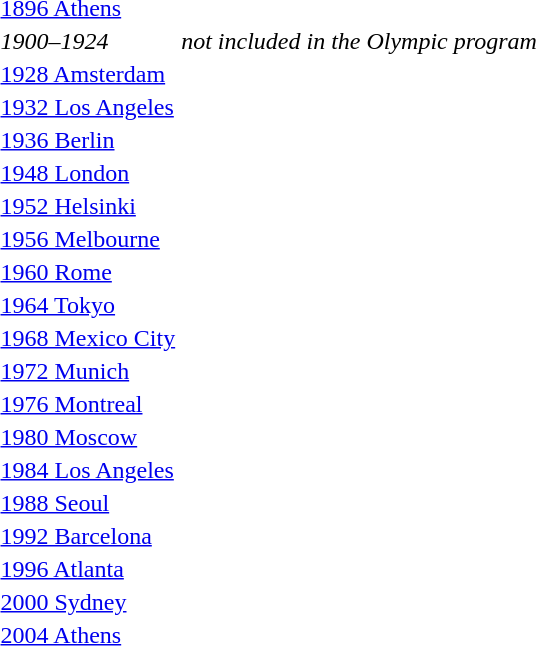<table>
<tr>
<td><a href='#'>1896 Athens</a><br></td>
<td></td>
<td></td>
<td></td>
</tr>
<tr>
<td><em>1900–1924</em></td>
<td colspan=3 align=center><em>not included in the Olympic program</em></td>
</tr>
<tr>
<td><a href='#'>1928 Amsterdam</a><br></td>
<td></td>
<td></td>
<td></td>
</tr>
<tr>
<td><a href='#'>1932 Los Angeles</a><br></td>
<td></td>
<td></td>
<td></td>
</tr>
<tr>
<td><a href='#'>1936 Berlin</a><br></td>
<td></td>
<td></td>
<td></td>
</tr>
<tr>
<td><a href='#'>1948 London</a><br></td>
<td></td>
<td></td>
<td></td>
</tr>
<tr>
<td><a href='#'>1952 Helsinki</a><br></td>
<td></td>
<td></td>
<td></td>
</tr>
<tr>
<td><a href='#'>1956 Melbourne</a><br></td>
<td></td>
<td></td>
<td></td>
</tr>
<tr>
<td><a href='#'>1960 Rome</a><br></td>
<td></td>
<td></td>
<td></td>
</tr>
<tr>
<td><a href='#'>1964 Tokyo</a><br></td>
<td></td>
<td></td>
<td></td>
</tr>
<tr>
<td><a href='#'>1968 Mexico City</a><br></td>
<td></td>
<td></td>
<td></td>
</tr>
<tr>
<td><a href='#'>1972 Munich</a><br></td>
<td></td>
<td></td>
<td></td>
</tr>
<tr>
<td><a href='#'>1976 Montreal</a><br></td>
<td></td>
<td></td>
<td></td>
</tr>
<tr>
<td><a href='#'>1980 Moscow</a><br></td>
<td></td>
<td></td>
<td></td>
</tr>
<tr>
<td><a href='#'>1984 Los Angeles</a><br></td>
<td></td>
<td></td>
<td></td>
</tr>
<tr>
<td><a href='#'>1988 Seoul</a><br></td>
<td></td>
<td></td>
<td></td>
</tr>
<tr>
<td><a href='#'>1992 Barcelona</a><br></td>
<td></td>
<td></td>
<td></td>
</tr>
<tr>
<td><a href='#'>1996 Atlanta</a><br></td>
<td></td>
<td></td>
<td></td>
</tr>
<tr>
<td><a href='#'>2000 Sydney</a><br></td>
<td></td>
<td></td>
<td></td>
</tr>
<tr>
<td><a href='#'>2004 Athens</a><br></td>
<td></td>
<td></td>
<td></td>
</tr>
</table>
